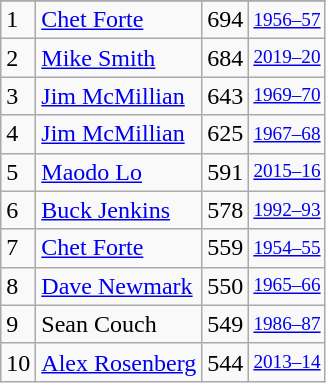<table class="wikitable">
<tr>
</tr>
<tr>
<td>1</td>
<td><a href='#'>Chet Forte</a></td>
<td>694</td>
<td style="font-size:80%;"><a href='#'>1956–57</a></td>
</tr>
<tr>
<td>2</td>
<td><a href='#'>Mike Smith</a></td>
<td>684</td>
<td style="font-size:80%;"><a href='#'>2019–20</a></td>
</tr>
<tr>
<td>3</td>
<td><a href='#'>Jim McMillian</a></td>
<td>643</td>
<td style="font-size:80%;"><a href='#'>1969–70</a></td>
</tr>
<tr>
<td>4</td>
<td><a href='#'>Jim McMillian</a></td>
<td>625</td>
<td style="font-size:80%;"><a href='#'>1967–68</a></td>
</tr>
<tr>
<td>5</td>
<td><a href='#'>Maodo Lo</a></td>
<td>591</td>
<td style="font-size:80%;"><a href='#'>2015–16</a></td>
</tr>
<tr>
<td>6</td>
<td><a href='#'>Buck Jenkins</a></td>
<td>578</td>
<td style="font-size:80%;"><a href='#'>1992–93</a></td>
</tr>
<tr>
<td>7</td>
<td><a href='#'>Chet Forte</a></td>
<td>559</td>
<td style="font-size:80%;"><a href='#'>1954–55</a></td>
</tr>
<tr>
<td>8</td>
<td><a href='#'>Dave Newmark</a></td>
<td>550</td>
<td style="font-size:80%;"><a href='#'>1965–66</a></td>
</tr>
<tr>
<td>9</td>
<td>Sean Couch</td>
<td>549</td>
<td style="font-size:80%;"><a href='#'>1986–87</a></td>
</tr>
<tr>
<td>10</td>
<td><a href='#'>Alex Rosenberg</a></td>
<td>544</td>
<td style="font-size:80%;"><a href='#'>2013–14</a></td>
</tr>
</table>
